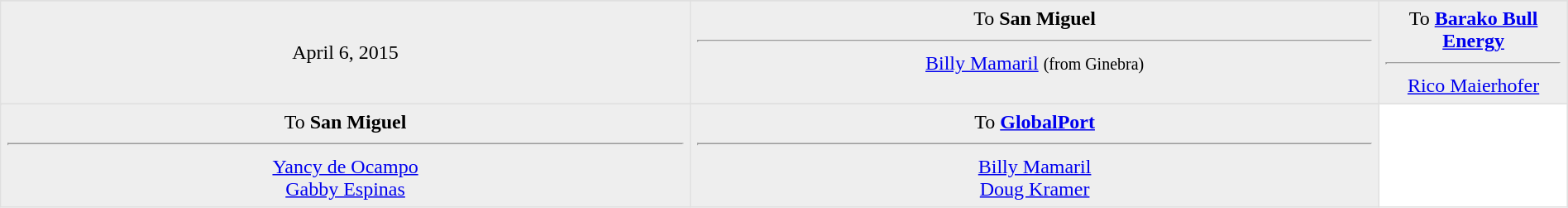<table border=1 style="border-collapse:collapse; text-align: center; width: 100%" bordercolor="#DFDFDF"  cellpadding="5">
<tr>
</tr>
<tr bgcolor="eeeeee">
<td rowspan=2>April 6, 2015 <br></td>
<td style="width:44%" valign="top">To <strong>San Miguel</strong><hr><a href='#'>Billy Mamaril</a> <small>(from Ginebra)</small></td>
<td style="width:44%" valign="top">To <strong><a href='#'>Barako Bull Energy</a></strong><hr><a href='#'>Rico Maierhofer</a></td>
</tr>
<tr>
</tr>
<tr bgcolor="eeeeee">
<td style="width:44%" valign="top">To <strong>San Miguel</strong><hr><a href='#'>Yancy de Ocampo</a><br><a href='#'>Gabby Espinas</a></td>
<td style="width:44%" valign="top">To <strong><a href='#'>GlobalPort</a></strong><hr><a href='#'>Billy Mamaril</a><br><a href='#'>Doug Kramer</a></td>
</tr>
</table>
